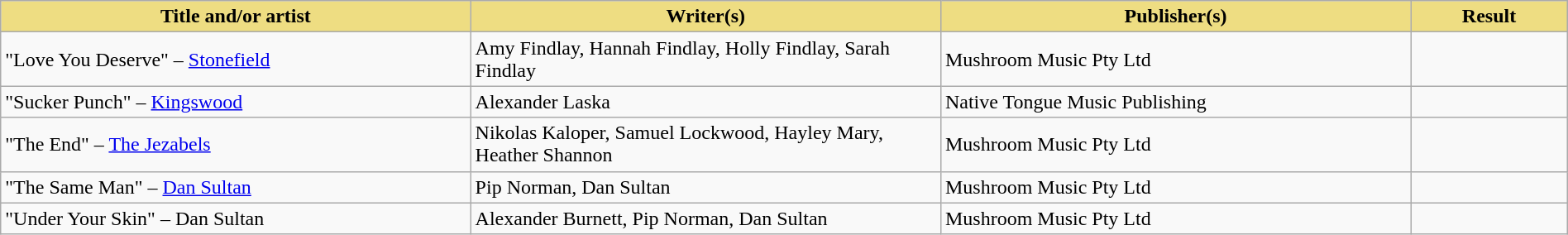<table class="wikitable" width=100%>
<tr>
<th style="width:30%;background:#EEDD82;">Title and/or artist</th>
<th style="width:30%;background:#EEDD82;">Writer(s)</th>
<th style="width:30%;background:#EEDD82;">Publisher(s)</th>
<th style="width:10%;background:#EEDD82;">Result</th>
</tr>
<tr>
<td>"Love You Deserve" – <a href='#'>Stonefield</a></td>
<td>Amy Findlay, Hannah Findlay, Holly Findlay, Sarah Findlay</td>
<td>Mushroom Music Pty Ltd</td>
<td></td>
</tr>
<tr>
<td>"Sucker Punch" – <a href='#'>Kingswood</a></td>
<td>Alexander Laska</td>
<td>Native Tongue Music Publishing</td>
<td></td>
</tr>
<tr>
<td>"The End" – <a href='#'>The Jezabels</a></td>
<td>Nikolas Kaloper, Samuel Lockwood, Hayley Mary, Heather Shannon</td>
<td>Mushroom Music Pty Ltd</td>
<td></td>
</tr>
<tr>
<td>"The Same Man" – <a href='#'>Dan Sultan</a></td>
<td>Pip Norman, Dan Sultan</td>
<td>Mushroom Music Pty Ltd</td>
<td></td>
</tr>
<tr>
<td>"Under Your Skin" – Dan Sultan</td>
<td>Alexander Burnett, Pip Norman, Dan Sultan</td>
<td>Mushroom Music Pty Ltd</td>
<td></td>
</tr>
</table>
